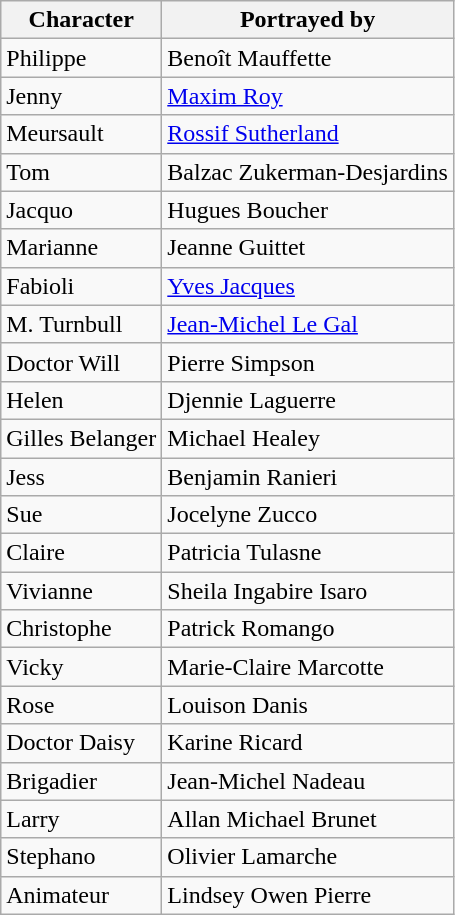<table class="wikitable">
<tr>
<th>Character</th>
<th>Portrayed by</th>
</tr>
<tr>
<td>Philippe</td>
<td>Benoît Mauffette</td>
</tr>
<tr>
<td>Jenny</td>
<td><a href='#'>Maxim Roy</a></td>
</tr>
<tr>
<td>Meursault</td>
<td><a href='#'>Rossif Sutherland</a></td>
</tr>
<tr>
<td>Tom</td>
<td>Balzac Zukerman-Desjardins</td>
</tr>
<tr>
<td>Jacquo</td>
<td>Hugues Boucher</td>
</tr>
<tr>
<td>Marianne</td>
<td>Jeanne Guittet</td>
</tr>
<tr>
<td>Fabioli</td>
<td><a href='#'>Yves Jacques</a></td>
</tr>
<tr>
<td>M. Turnbull</td>
<td><a href='#'>Jean-Michel Le Gal</a></td>
</tr>
<tr>
<td>Doctor Will</td>
<td>Pierre Simpson</td>
</tr>
<tr>
<td>Helen</td>
<td>Djennie Laguerre</td>
</tr>
<tr>
<td>Gilles Belanger</td>
<td>Michael Healey</td>
</tr>
<tr>
<td>Jess</td>
<td>Benjamin Ranieri</td>
</tr>
<tr>
<td>Sue</td>
<td>Jocelyne Zucco</td>
</tr>
<tr>
<td>Claire</td>
<td>Patricia Tulasne</td>
</tr>
<tr>
<td>Vivianne</td>
<td>Sheila Ingabire Isaro</td>
</tr>
<tr>
<td>Christophe</td>
<td>Patrick Romango</td>
</tr>
<tr>
<td>Vicky</td>
<td>Marie-Claire Marcotte</td>
</tr>
<tr>
<td>Rose</td>
<td>Louison Danis</td>
</tr>
<tr>
<td>Doctor Daisy</td>
<td>Karine Ricard</td>
</tr>
<tr>
<td>Brigadier</td>
<td>Jean-Michel Nadeau</td>
</tr>
<tr>
<td>Larry</td>
<td>Allan Michael Brunet</td>
</tr>
<tr>
<td>Stephano</td>
<td>Olivier Lamarche</td>
</tr>
<tr>
<td>Animateur</td>
<td>Lindsey Owen Pierre</td>
</tr>
</table>
